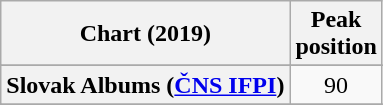<table class="wikitable sortable plainrowheaders" style="text-align:center">
<tr>
<th scope="col">Chart (2019)</th>
<th scope="col">Peak<br>position</th>
</tr>
<tr>
</tr>
<tr>
</tr>
<tr>
</tr>
<tr>
</tr>
<tr>
</tr>
<tr>
</tr>
<tr>
</tr>
<tr>
</tr>
<tr>
</tr>
<tr>
</tr>
<tr>
</tr>
<tr>
</tr>
<tr>
</tr>
<tr>
<th scope="row">Slovak Albums (<a href='#'>ČNS IFPI</a>)</th>
<td>90</td>
</tr>
<tr>
</tr>
<tr>
</tr>
<tr>
</tr>
<tr>
</tr>
</table>
